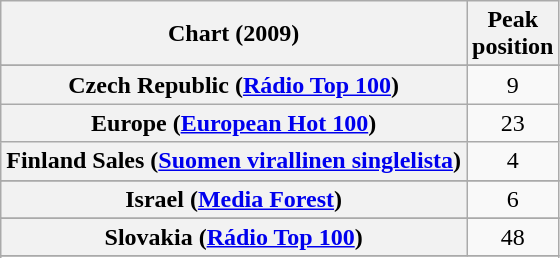<table class="wikitable plainrowheaders sortable" style="text-align:center">
<tr>
<th>Chart (2009)</th>
<th>Peak<br>position</th>
</tr>
<tr>
</tr>
<tr>
</tr>
<tr>
</tr>
<tr>
</tr>
<tr>
</tr>
<tr>
<th scope="row">Czech Republic (<a href='#'>Rádio Top 100</a>)</th>
<td align="center">9</td>
</tr>
<tr>
<th scope="row">Europe (<a href='#'>European Hot 100</a>)</th>
<td align="center">23</td>
</tr>
<tr>
<th scope="row">Finland Sales (<a href='#'>Suomen virallinen singlelista</a>)</th>
<td>4</td>
</tr>
<tr>
</tr>
<tr>
</tr>
<tr>
<th scope="row">Israel (<a href='#'>Media Forest</a>)</th>
<td align="center">6</td>
</tr>
<tr>
</tr>
<tr>
</tr>
<tr>
</tr>
<tr>
</tr>
<tr>
<th scope="row">Slovakia (<a href='#'>Rádio Top 100</a>)</th>
<td align="center">48</td>
</tr>
<tr>
</tr>
<tr>
</tr>
<tr>
</tr>
<tr>
</tr>
</table>
